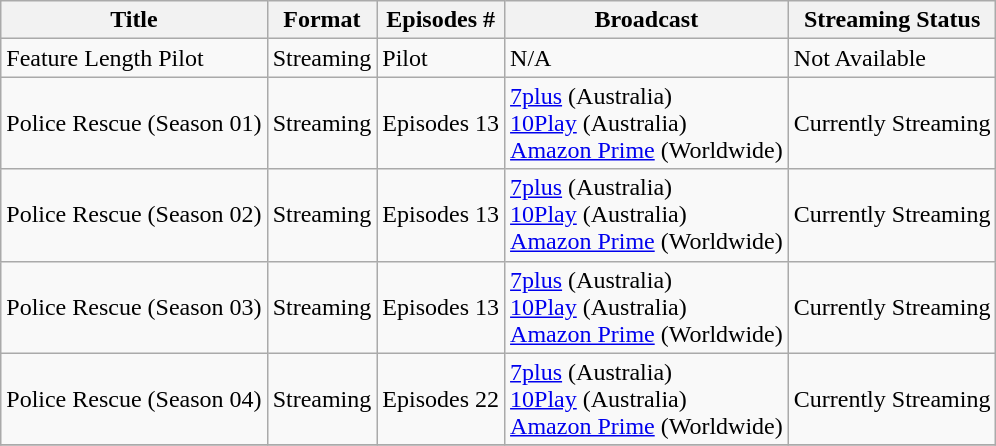<table class="wikitable">
<tr>
<th>Title</th>
<th>Format</th>
<th>Episodes #</th>
<th>Broadcast</th>
<th>Streaming Status</th>
</tr>
<tr>
<td>Feature Length Pilot</td>
<td>Streaming</td>
<td style="text-align:left;">Pilot</td>
<td>N/A</td>
<td>Not Available</td>
</tr>
<tr>
<td>Police Rescue (Season 01)</td>
<td>Streaming</td>
<td style="text-align:left;">Episodes 13</td>
<td><a href='#'>7plus</a> (Australia)<br><a href='#'>10Play</a> (Australia)<br><a href='#'>Amazon Prime</a> (Worldwide)</td>
<td>Currently Streaming</td>
</tr>
<tr>
<td>Police Rescue (Season 02)</td>
<td>Streaming</td>
<td style="text-align:left;">Episodes 13</td>
<td><a href='#'>7plus</a> (Australia)<br><a href='#'>10Play</a> (Australia)<br><a href='#'>Amazon Prime</a> (Worldwide)</td>
<td>Currently Streaming</td>
</tr>
<tr>
<td>Police Rescue (Season 03)</td>
<td>Streaming</td>
<td style="text-align:left;">Episodes 13</td>
<td><a href='#'>7plus</a> (Australia)<br><a href='#'>10Play</a> (Australia)<br><a href='#'>Amazon Prime</a> (Worldwide)</td>
<td>Currently Streaming</td>
</tr>
<tr>
<td>Police Rescue (Season 04)</td>
<td>Streaming</td>
<td style="text-align:left;">Episodes 22</td>
<td><a href='#'>7plus</a> (Australia)<br><a href='#'>10Play</a> (Australia)<br><a href='#'>Amazon Prime</a> (Worldwide)</td>
<td>Currently Streaming</td>
</tr>
<tr>
</tr>
</table>
